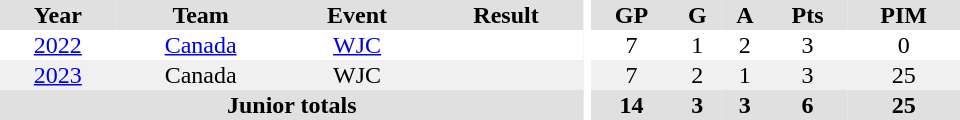<table border="0" cellpadding="1" cellspacing="0" ID="Table3" style="text-align:center; width:40em">
<tr ALIGN="center" bgcolor="#e0e0e0">
<th>Year</th>
<th>Team</th>
<th>Event</th>
<th>Result</th>
<th rowspan="99" bgcolor="#ffffff"></th>
<th>GP</th>
<th>G</th>
<th>A</th>
<th>Pts</th>
<th>PIM</th>
</tr>
<tr>
<td><a href='#'>2022</a></td>
<td><a href='#'>Canada</a></td>
<td><a href='#'>WJC</a></td>
<td></td>
<td>7</td>
<td>1</td>
<td>2</td>
<td>3</td>
<td>0</td>
</tr>
<tr style="background:#f0f0f0;">
<td><a href='#'>2023</a></td>
<td>Canada</td>
<td>WJC</td>
<td></td>
<td>7</td>
<td>2</td>
<td>1</td>
<td>3</td>
<td>25</td>
</tr>
<tr bgcolor="#e0e0e0">
<th colspan="4">Junior totals</th>
<th>14</th>
<th>3</th>
<th>3</th>
<th>6</th>
<th>25</th>
</tr>
</table>
